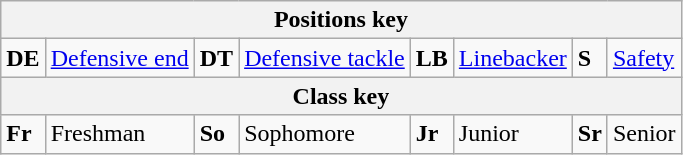<table class=wikitable>
<tr>
<th colspan=8>Positions key</th>
</tr>
<tr>
<td><strong>DE</strong></td>
<td><a href='#'>Defensive end</a></td>
<td><strong>DT</strong></td>
<td><a href='#'>Defensive tackle</a></td>
<td><strong>LB</strong></td>
<td><a href='#'>Linebacker</a></td>
<td><strong>S</strong></td>
<td><a href='#'>Safety</a></td>
</tr>
<tr>
<th colspan=8>Class key</th>
</tr>
<tr>
<td><strong>Fr</strong></td>
<td>Freshman</td>
<td><strong>So</strong></td>
<td>Sophomore</td>
<td><strong>Jr</strong></td>
<td>Junior</td>
<td><strong>Sr</strong></td>
<td>Senior</td>
</tr>
</table>
